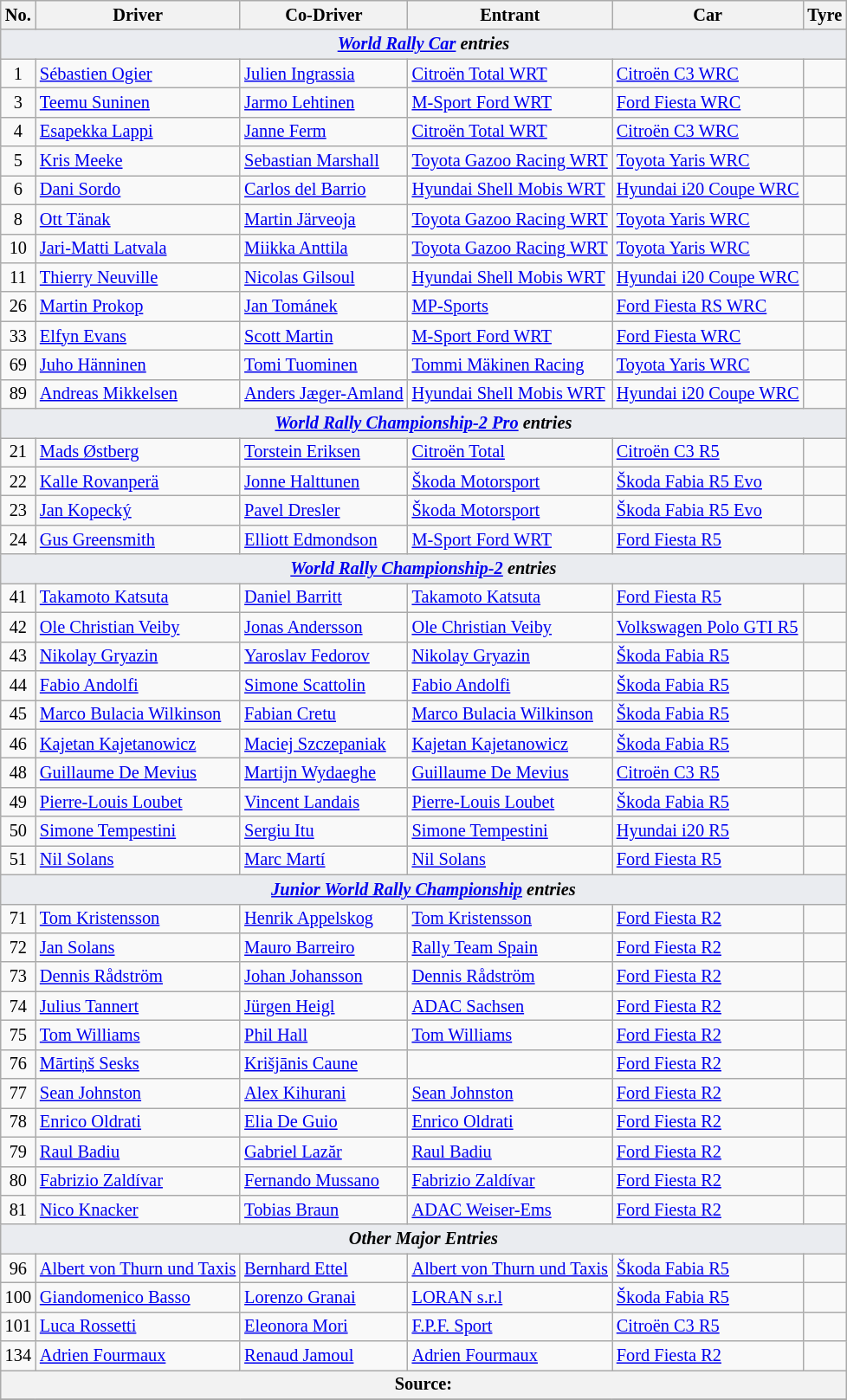<table class="wikitable" style="font-size: 85%;">
<tr>
<th>No.</th>
<th>Driver</th>
<th>Co-Driver</th>
<th>Entrant</th>
<th>Car</th>
<th>Tyre</th>
</tr>
<tr>
<td style="background-color:#EAECF0; text-align:center" colspan="6"><strong><em><a href='#'>World Rally Car</a> entries</em></strong></td>
</tr>
<tr>
<td align="center">1</td>
<td> <a href='#'>Sébastien Ogier</a></td>
<td> <a href='#'>Julien Ingrassia</a></td>
<td> <a href='#'>Citroën Total WRT</a></td>
<td><a href='#'>Citroën C3 WRC</a></td>
<td align="center"></td>
</tr>
<tr>
<td align="center">3</td>
<td> <a href='#'>Teemu Suninen</a></td>
<td> <a href='#'>Jarmo Lehtinen</a></td>
<td> <a href='#'>M-Sport Ford WRT</a></td>
<td><a href='#'>Ford Fiesta WRC</a></td>
<td align="center"></td>
</tr>
<tr>
<td align="center">4</td>
<td> <a href='#'>Esapekka Lappi</a></td>
<td> <a href='#'>Janne Ferm</a></td>
<td> <a href='#'>Citroën Total WRT</a></td>
<td><a href='#'>Citroën C3 WRC</a></td>
<td align="center"></td>
</tr>
<tr>
<td align="center">5</td>
<td> <a href='#'>Kris Meeke</a></td>
<td> <a href='#'>Sebastian Marshall</a></td>
<td nowrap> <a href='#'>Toyota Gazoo Racing WRT</a></td>
<td><a href='#'>Toyota Yaris WRC</a></td>
<td align="center"></td>
</tr>
<tr>
<td align="center">6</td>
<td> <a href='#'>Dani Sordo</a></td>
<td> <a href='#'>Carlos del Barrio</a></td>
<td> <a href='#'>Hyundai Shell Mobis WRT</a></td>
<td nowrap><a href='#'>Hyundai i20 Coupe WRC</a></td>
<td align="center"></td>
</tr>
<tr>
<td align="center">8</td>
<td> <a href='#'>Ott Tänak</a></td>
<td> <a href='#'>Martin Järveoja</a></td>
<td> <a href='#'>Toyota Gazoo Racing WRT</a></td>
<td><a href='#'>Toyota Yaris WRC</a></td>
<td align="center"></td>
</tr>
<tr>
<td align="center">10</td>
<td> <a href='#'>Jari-Matti Latvala</a></td>
<td> <a href='#'>Miikka Anttila</a></td>
<td> <a href='#'>Toyota Gazoo Racing WRT</a></td>
<td><a href='#'>Toyota Yaris WRC</a></td>
<td align="center"></td>
</tr>
<tr>
<td align="center">11</td>
<td> <a href='#'>Thierry Neuville</a></td>
<td> <a href='#'>Nicolas Gilsoul</a></td>
<td> <a href='#'>Hyundai Shell Mobis WRT</a></td>
<td><a href='#'>Hyundai i20 Coupe WRC</a></td>
<td align="center"></td>
</tr>
<tr>
<td align="center">26</td>
<td> <a href='#'>Martin Prokop</a></td>
<td> <a href='#'>Jan Tománek</a></td>
<td> <a href='#'>MP-Sports</a></td>
<td><a href='#'>Ford Fiesta RS WRC</a></td>
<td align="center"></td>
</tr>
<tr>
<td align="center">33</td>
<td> <a href='#'>Elfyn Evans</a></td>
<td> <a href='#'>Scott Martin</a></td>
<td> <a href='#'>M-Sport Ford WRT</a></td>
<td><a href='#'>Ford Fiesta WRC</a></td>
<td align="center"></td>
</tr>
<tr>
<td align="center">69</td>
<td> <a href='#'>Juho Hänninen</a></td>
<td> <a href='#'>Tomi Tuominen</a></td>
<td> <a href='#'>Tommi Mäkinen Racing</a></td>
<td><a href='#'>Toyota Yaris WRC</a></td>
<td align="center"></td>
</tr>
<tr>
<td align="center">89</td>
<td> <a href='#'>Andreas Mikkelsen</a></td>
<td nowrap> <a href='#'>Anders Jæger-Amland</a></td>
<td> <a href='#'>Hyundai Shell Mobis WRT</a></td>
<td><a href='#'>Hyundai i20 Coupe WRC</a></td>
<td align="center"></td>
</tr>
<tr>
<td style="background-color:#EAECF0; text-align:center" colspan="6"><strong><em><a href='#'>World Rally Championship-2 Pro</a> entries</em></strong></td>
</tr>
<tr>
<td align="center">21</td>
<td> <a href='#'>Mads Østberg</a></td>
<td> <a href='#'>Torstein Eriksen</a></td>
<td> <a href='#'>Citroën Total</a></td>
<td><a href='#'>Citroën C3 R5</a></td>
<td align="center"></td>
</tr>
<tr>
<td align="center">22</td>
<td> <a href='#'>Kalle Rovanperä</a></td>
<td> <a href='#'>Jonne Halttunen</a></td>
<td> <a href='#'>Škoda Motorsport</a></td>
<td><a href='#'>Škoda Fabia R5 Evo</a></td>
<td align="center"></td>
</tr>
<tr>
<td align="center">23</td>
<td> <a href='#'>Jan Kopecký</a></td>
<td> <a href='#'>Pavel Dresler</a></td>
<td> <a href='#'>Škoda Motorsport</a></td>
<td><a href='#'>Škoda Fabia R5 Evo</a></td>
<td align="center"></td>
</tr>
<tr>
<td align="center">24</td>
<td> <a href='#'>Gus Greensmith</a></td>
<td> <a href='#'>Elliott Edmondson</a></td>
<td> <a href='#'>M-Sport Ford WRT</a></td>
<td><a href='#'>Ford Fiesta R5</a></td>
<td align="center"></td>
</tr>
<tr>
<td style="background-color:#EAECF0; text-align:center" colspan="6"><strong><em><a href='#'>World Rally Championship-2</a> entries</em></strong></td>
</tr>
<tr>
<td align="center">41</td>
<td> <a href='#'>Takamoto Katsuta</a></td>
<td> <a href='#'>Daniel Barritt</a></td>
<td> <a href='#'>Takamoto Katsuta</a></td>
<td><a href='#'>Ford Fiesta R5</a></td>
<td align="center"></td>
</tr>
<tr>
<td align="center">42</td>
<td> <a href='#'>Ole Christian Veiby</a></td>
<td> <a href='#'>Jonas Andersson</a></td>
<td> <a href='#'>Ole Christian Veiby</a></td>
<td nowrap><a href='#'>Volkswagen Polo GTI R5</a></td>
<td align="center"></td>
</tr>
<tr>
<td align="center">43</td>
<td> <a href='#'>Nikolay Gryazin</a></td>
<td> <a href='#'>Yaroslav Fedorov</a></td>
<td> <a href='#'>Nikolay Gryazin</a></td>
<td><a href='#'>Škoda Fabia R5</a></td>
<td align="center"></td>
</tr>
<tr>
<td align="center">44</td>
<td> <a href='#'>Fabio Andolfi</a></td>
<td> <a href='#'>Simone Scattolin</a></td>
<td> <a href='#'>Fabio Andolfi</a></td>
<td><a href='#'>Škoda Fabia R5</a></td>
<td align="center"></td>
</tr>
<tr>
<td align="center">45</td>
<td> <a href='#'>Marco Bulacia Wilkinson</a></td>
<td> <a href='#'>Fabian Cretu</a></td>
<td> <a href='#'>Marco Bulacia Wilkinson</a></td>
<td><a href='#'>Škoda Fabia R5</a></td>
<td align="center"></td>
</tr>
<tr>
<td align="center">46</td>
<td> <a href='#'>Kajetan Kajetanowicz</a></td>
<td> <a href='#'>Maciej Szczepaniak</a></td>
<td> <a href='#'>Kajetan Kajetanowicz</a></td>
<td><a href='#'>Škoda Fabia R5</a></td>
<td align="center"></td>
</tr>
<tr>
<td align="center">48</td>
<td> <a href='#'>Guillaume De Mevius</a></td>
<td> <a href='#'>Martijn Wydaeghe</a></td>
<td> <a href='#'>Guillaume De Mevius</a></td>
<td><a href='#'>Citroën C3 R5</a></td>
<td align="center"></td>
</tr>
<tr>
<td align="center">49</td>
<td> <a href='#'>Pierre-Louis Loubet</a></td>
<td> <a href='#'>Vincent Landais</a></td>
<td> <a href='#'>Pierre-Louis Loubet</a></td>
<td><a href='#'>Škoda Fabia R5</a></td>
<td align="center"></td>
</tr>
<tr>
<td align="center">50</td>
<td> <a href='#'>Simone Tempestini</a></td>
<td> <a href='#'>Sergiu Itu</a></td>
<td> <a href='#'>Simone Tempestini</a></td>
<td><a href='#'>Hyundai i20 R5</a></td>
<td align="center"></td>
</tr>
<tr>
<td align="center">51</td>
<td> <a href='#'>Nil Solans</a></td>
<td> <a href='#'>Marc Martí</a></td>
<td> <a href='#'>Nil Solans</a></td>
<td><a href='#'>Ford Fiesta R5</a></td>
<td align="center"></td>
</tr>
<tr>
<td style="background-color:#EAECF0; text-align:center" colspan="6"><strong><em><a href='#'>Junior World Rally Championship</a> entries</em></strong></td>
</tr>
<tr>
<td align="center">71</td>
<td> <a href='#'>Tom Kristensson</a></td>
<td> <a href='#'>Henrik Appelskog</a></td>
<td> <a href='#'>Tom Kristensson</a></td>
<td><a href='#'>Ford Fiesta R2</a></td>
<td align="center"></td>
</tr>
<tr>
<td align="center">72</td>
<td> <a href='#'>Jan Solans</a></td>
<td> <a href='#'>Mauro Barreiro</a></td>
<td> <a href='#'>Rally Team Spain</a></td>
<td><a href='#'>Ford Fiesta R2</a></td>
<td align="center"></td>
</tr>
<tr>
<td align="center">73</td>
<td> <a href='#'>Dennis Rådström</a></td>
<td> <a href='#'>Johan Johansson</a></td>
<td> <a href='#'>Dennis Rådström</a></td>
<td><a href='#'>Ford Fiesta R2</a></td>
<td align="center"></td>
</tr>
<tr>
<td align="center">74</td>
<td> <a href='#'>Julius Tannert</a></td>
<td> <a href='#'>Jürgen Heigl</a></td>
<td> <a href='#'>ADAC Sachsen</a></td>
<td><a href='#'>Ford Fiesta R2</a></td>
<td align="center"></td>
</tr>
<tr>
<td align="center">75</td>
<td> <a href='#'>Tom Williams</a></td>
<td> <a href='#'>Phil Hall</a></td>
<td> <a href='#'>Tom Williams</a></td>
<td><a href='#'>Ford Fiesta R2</a></td>
<td align="center"></td>
</tr>
<tr>
<td align="center">76</td>
<td> <a href='#'>Mārtiņš Sesks</a></td>
<td> <a href='#'>Krišjānis Caune</a></td>
<td></td>
<td><a href='#'>Ford Fiesta R2</a></td>
<td align="center"></td>
</tr>
<tr>
<td align="center">77</td>
<td> <a href='#'>Sean Johnston</a></td>
<td> <a href='#'>Alex Kihurani</a></td>
<td> <a href='#'>Sean Johnston</a></td>
<td><a href='#'>Ford Fiesta R2</a></td>
<td align="center"></td>
</tr>
<tr>
<td align="center">78</td>
<td> <a href='#'>Enrico Oldrati</a></td>
<td> <a href='#'>Elia De Guio</a></td>
<td> <a href='#'>Enrico Oldrati</a></td>
<td><a href='#'>Ford Fiesta R2</a></td>
<td align="center"></td>
</tr>
<tr>
<td align="center">79</td>
<td> <a href='#'>Raul Badiu</a></td>
<td> <a href='#'>Gabriel Lazăr</a></td>
<td> <a href='#'>Raul Badiu</a></td>
<td><a href='#'>Ford Fiesta R2</a></td>
<td align="center"></td>
</tr>
<tr>
<td align="center">80</td>
<td> <a href='#'>Fabrizio Zaldívar</a></td>
<td> <a href='#'>Fernando Mussano</a></td>
<td> <a href='#'>Fabrizio Zaldívar</a></td>
<td><a href='#'>Ford Fiesta R2</a></td>
<td align="center"></td>
</tr>
<tr>
<td align="center">81</td>
<td> <a href='#'>Nico Knacker</a></td>
<td> <a href='#'>Tobias Braun</a></td>
<td> <a href='#'>ADAC Weiser-Ems</a></td>
<td><a href='#'>Ford Fiesta R2</a></td>
<td align="center"></td>
</tr>
<tr>
<td style="background-color:#EAECF0; text-align:center" colspan="6"><strong><em>Other Major Entries</em></strong></td>
</tr>
<tr>
<td align="center">96</td>
<td nowrap> <a href='#'>Albert von Thurn und Taxis</a></td>
<td> <a href='#'>Bernhard Ettel</a></td>
<td> <a href='#'>Albert von Thurn und Taxis</a></td>
<td><a href='#'>Škoda Fabia R5</a></td>
<td align="center"></td>
</tr>
<tr>
<td align="center">100</td>
<td> <a href='#'>Giandomenico Basso</a></td>
<td> <a href='#'>Lorenzo Granai</a></td>
<td> <a href='#'>LORAN s.r.l</a></td>
<td><a href='#'>Škoda Fabia R5</a></td>
<td align="center"></td>
</tr>
<tr>
<td align="center">101</td>
<td> <a href='#'>Luca Rossetti</a></td>
<td> <a href='#'>Eleonora Mori</a></td>
<td> <a href='#'>F.P.F. Sport</a></td>
<td><a href='#'>Citroën C3 R5</a></td>
<td align="center"></td>
</tr>
<tr>
<td align="center">134</td>
<td> <a href='#'>Adrien Fourmaux</a></td>
<td> <a href='#'>Renaud Jamoul</a></td>
<td> <a href='#'>Adrien Fourmaux</a></td>
<td><a href='#'>Ford Fiesta R2</a></td>
<td align="center"></td>
</tr>
<tr>
<th colspan="6">Source:</th>
</tr>
<tr>
</tr>
</table>
